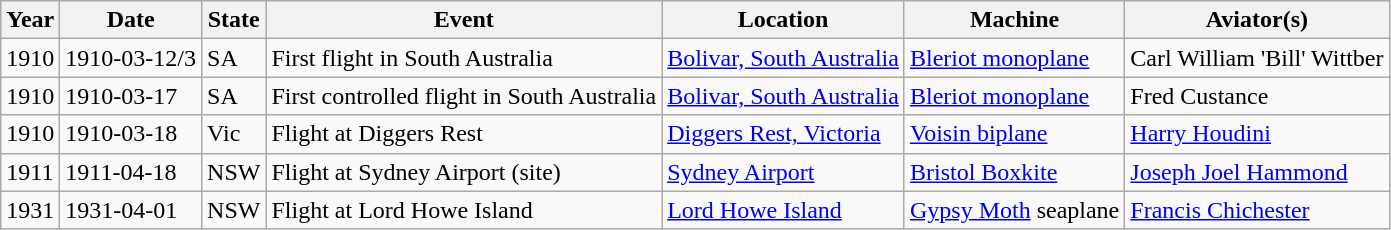<table class="wikitable sortable">
<tr>
<th>Year</th>
<th>Date</th>
<th>State</th>
<th>Event</th>
<th>Location</th>
<th>Machine</th>
<th>Aviator(s)</th>
</tr>
<tr>
<td>1910</td>
<td>1910-03-12/3</td>
<td>SA</td>
<td>First flight in South Australia</td>
<td><a href='#'>Bolivar, South Australia</a></td>
<td><a href='#'>Bleriot monoplane</a></td>
<td>Carl William 'Bill' Wittber</td>
</tr>
<tr>
<td>1910</td>
<td>1910-03-17</td>
<td>SA</td>
<td>First controlled flight in South Australia</td>
<td><a href='#'>Bolivar, South Australia</a></td>
<td><a href='#'>Bleriot monoplane</a></td>
<td>Fred Custance</td>
</tr>
<tr>
<td>1910</td>
<td>1910-03-18</td>
<td>Vic</td>
<td>Flight at Diggers Rest</td>
<td><a href='#'>Diggers Rest, Victoria</a></td>
<td><a href='#'>Voisin biplane</a></td>
<td><a href='#'>Harry Houdini</a></td>
</tr>
<tr>
<td>1911</td>
<td>1911-04-18</td>
<td>NSW</td>
<td>Flight at Sydney Airport (site)</td>
<td><a href='#'>Sydney Airport</a></td>
<td><a href='#'>Bristol Boxkite</a></td>
<td><a href='#'>Joseph Joel Hammond</a></td>
</tr>
<tr>
<td>1931</td>
<td>1931-04-01</td>
<td>NSW</td>
<td>Flight at Lord Howe Island</td>
<td><a href='#'>Lord Howe Island</a></td>
<td><a href='#'>Gypsy Moth</a> seaplane</td>
<td><a href='#'>Francis Chichester</a></td>
</tr>
</table>
